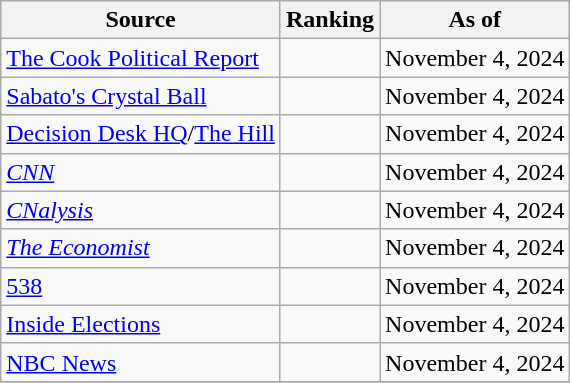<table class="wikitable sortable" style="text-align:center">
<tr>
<th>Source</th>
<th>Ranking</th>
<th>As of</th>
</tr>
<tr>
<td align="left"><a href='#'>The Cook Political Report</a></td>
<td></td>
<td>November 4, 2024</td>
</tr>
<tr>
<td align="left"><a href='#'>Sabato's Crystal Ball</a></td>
<td></td>
<td>November 4, 2024</td>
</tr>
<tr>
<td align="left"><a href='#'>Decision Desk HQ</a>/<a href='#'>The Hill</a></td>
<td></td>
<td>November 4, 2024</td>
</tr>
<tr>
<td align="left"><em><a href='#'>CNN</a></em></td>
<td></td>
<td>November 4, 2024</td>
</tr>
<tr>
<td align="left"><em><a href='#'>CNalysis</a></em></td>
<td></td>
<td>November 4, 2024</td>
</tr>
<tr>
<td align="left"><em><a href='#'>The Economist</a></em></td>
<td></td>
<td>November 4, 2024</td>
</tr>
<tr>
<td align="left"><a href='#'>538</a></td>
<td></td>
<td>November 4, 2024</td>
</tr>
<tr>
<td align="left"><a href='#'>Inside Elections</a></td>
<td></td>
<td>November 4, 2024</td>
</tr>
<tr>
<td align="left"><a href='#'>NBC News</a></td>
<td></td>
<td>November 4, 2024</td>
</tr>
<tr>
</tr>
</table>
